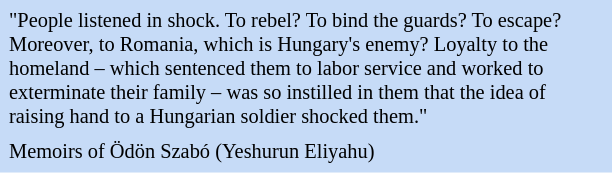<table class="toccolours" style="float: left; margin-left: 0em; margin-right: 1em; font-size: 85%; background:#c6dbf7; color:black; width:30em; max-width: 40%;" cellspacing="5">
<tr>
<td style="text-align: left;">"People listened in shock. To rebel? To bind the guards? To escape? Moreover, to Romania, which is Hungary's enemy? Loyalty to the homeland – which sentenced them to labor service and worked to exterminate their family – was so instilled in them that the idea of raising hand to a Hungarian soldier shocked them."</td>
</tr>
<tr>
<td style="text-align: left;">Memoirs of Ödön Szabó (Yeshurun Eliyahu)</td>
</tr>
</table>
